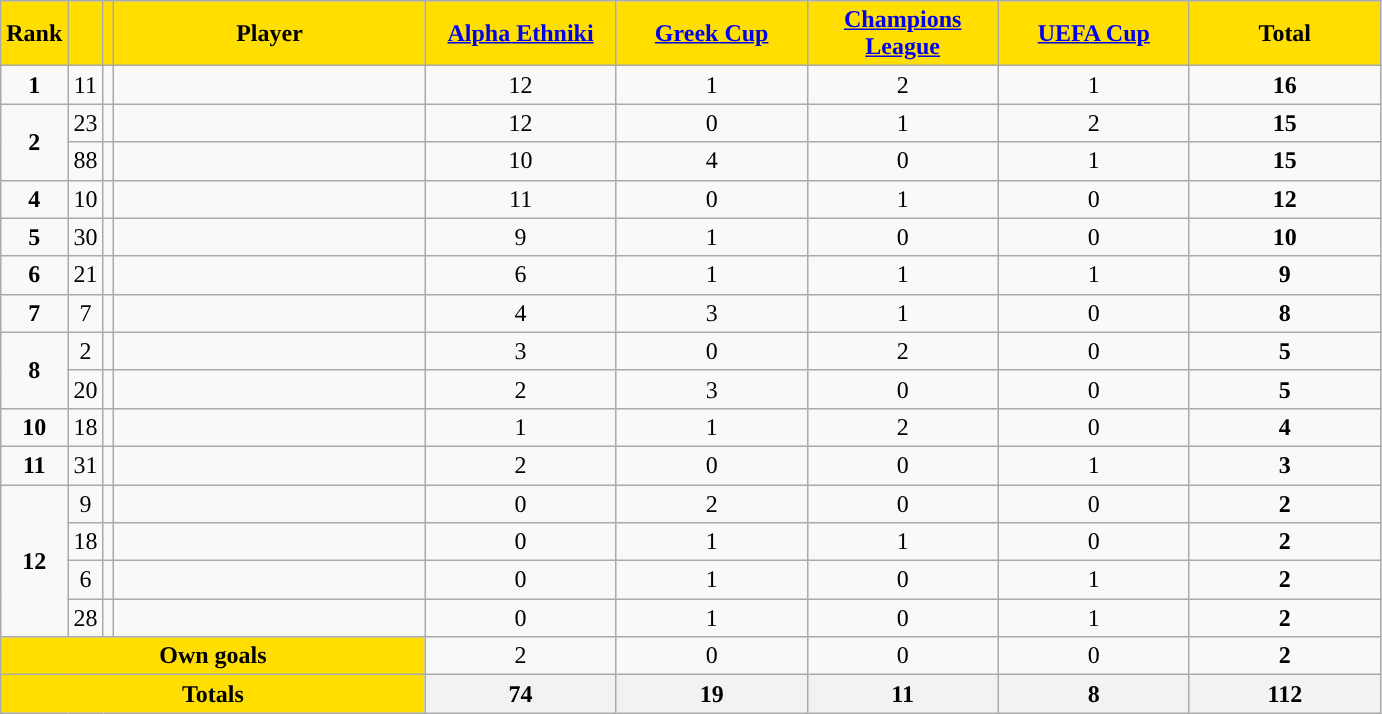<table class="wikitable sortable" style="text-align: center">
<tr>
<th style="background:#FFDE00">Rank</th>
<th style="background:#FFDE00"></th>
<th style="background:#FFDE00"></th>
<th width=200 style="background:#FFDE00">Player</th>
<th width=120 style="background:#FFDE00"><a href='#'>Alpha Ethniki</a></th>
<th width=120 style="background:#FFDE00"><a href='#'>Greek Cup</a></th>
<th width=120 style="background:#FFDE00"><a href='#'>Champions League</a></th>
<th width=120 style="background:#FFDE00"><a href='#'>UEFA Cup</a></th>
<th width=120 style="background:#FFDE00">Total</th>
</tr>
<tr>
<td><strong>1</strong></td>
<td>11</td>
<td></td>
<td align=left></td>
<td>12</td>
<td>1</td>
<td>2</td>
<td>1</td>
<td><strong>16</strong></td>
</tr>
<tr>
<td rowspan=2><strong>2</strong></td>
<td>23</td>
<td></td>
<td align=left></td>
<td>12</td>
<td>0</td>
<td>1</td>
<td>2</td>
<td><strong>15</strong></td>
</tr>
<tr>
<td>88</td>
<td></td>
<td align=left></td>
<td>10</td>
<td>4</td>
<td>0</td>
<td>1</td>
<td><strong>15</strong></td>
</tr>
<tr>
<td><strong>4</strong></td>
<td>10</td>
<td></td>
<td align=left></td>
<td>11</td>
<td>0</td>
<td>1</td>
<td>0</td>
<td><strong>12</strong></td>
</tr>
<tr>
<td><strong>5</strong></td>
<td>30</td>
<td></td>
<td align=left></td>
<td>9</td>
<td>1</td>
<td>0</td>
<td>0</td>
<td><strong>10</strong></td>
</tr>
<tr>
<td><strong>6</strong></td>
<td>21</td>
<td></td>
<td align=left></td>
<td>6</td>
<td>1</td>
<td>1</td>
<td>1</td>
<td><strong>9</strong></td>
</tr>
<tr>
<td><strong>7</strong></td>
<td>7</td>
<td></td>
<td align=left></td>
<td>4</td>
<td>3</td>
<td>1</td>
<td>0</td>
<td><strong>8</strong></td>
</tr>
<tr>
<td rowspan=2><strong>8</strong></td>
<td>2</td>
<td></td>
<td align=left></td>
<td>3</td>
<td>0</td>
<td>2</td>
<td>0</td>
<td><strong>5</strong></td>
</tr>
<tr>
<td>20</td>
<td></td>
<td align=left></td>
<td>2</td>
<td>3</td>
<td>0</td>
<td>0</td>
<td><strong>5</strong></td>
</tr>
<tr>
<td><strong>10</strong></td>
<td>18</td>
<td></td>
<td align=left></td>
<td>1</td>
<td>1</td>
<td>2</td>
<td>0</td>
<td><strong>4</strong></td>
</tr>
<tr>
<td><strong>11</strong></td>
<td>31</td>
<td></td>
<td align=left></td>
<td>2</td>
<td>0</td>
<td>0</td>
<td>1</td>
<td><strong>3</strong></td>
</tr>
<tr>
<td rowspan=4><strong>12</strong></td>
<td>9</td>
<td></td>
<td align=left></td>
<td>0</td>
<td>2</td>
<td>0</td>
<td>0</td>
<td><strong>2</strong></td>
</tr>
<tr>
<td>18</td>
<td></td>
<td align=left></td>
<td>0</td>
<td>1</td>
<td>1</td>
<td>0</td>
<td><strong>2</strong></td>
</tr>
<tr>
<td>6</td>
<td></td>
<td align=left></td>
<td>0</td>
<td>1</td>
<td>0</td>
<td>1</td>
<td><strong>2</strong></td>
</tr>
<tr>
<td>28</td>
<td></td>
<td align=left></td>
<td>0</td>
<td>1</td>
<td>0</td>
<td>1</td>
<td><strong>2</strong></td>
</tr>
<tr class="sortbottom">
<td colspan=4 style="background:#FFDE00"><strong>Own goals</strong></td>
<td>2</td>
<td>0</td>
<td>0</td>
<td>0</td>
<td><strong>2</strong></td>
</tr>
<tr class="sortbottom">
<th colspan=4 style="background:#FFDE00"><strong>Totals</strong></th>
<th><strong> 74</strong></th>
<th><strong> 19</strong></th>
<th><strong> 11</strong></th>
<th><strong>  8</strong></th>
<th><strong>112</strong></th>
</tr>
</table>
